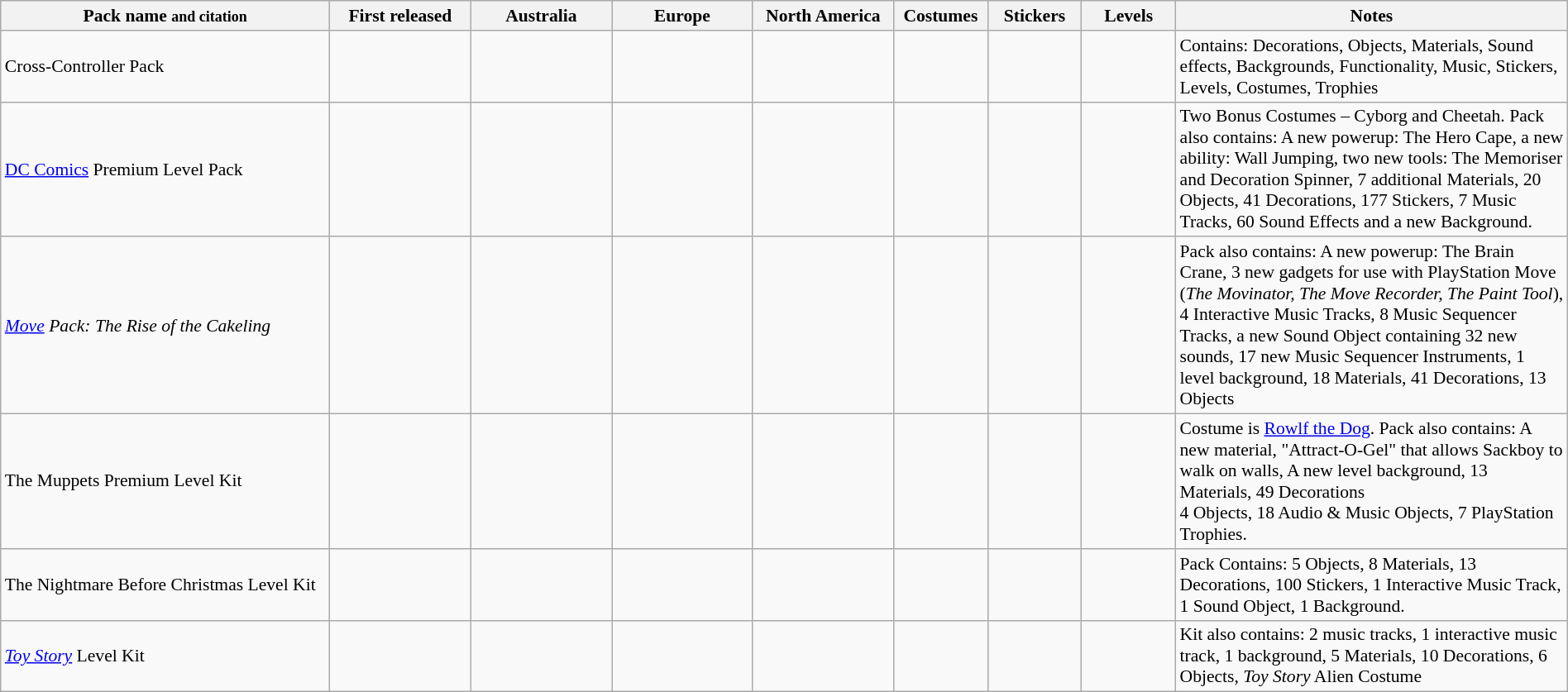<table class="wikitable sortable" style="width:100%; text-align:center; font-size:90%;">
<tr>
<th width=21%>Pack name <small>and citation</small></th>
<th width=9%>First released</th>
<th width=9%>Australia</th>
<th width=9%>Europe</th>
<th width=9%>North America</th>
<th width=6%>Costumes</th>
<th width=6%>Stickers</th>
<th width=6%>Levels</th>
<th width=25%>Notes</th>
</tr>
<tr>
<td align="left">Cross-Controller Pack </td>
<td></td>
<td></td>
<td></td>
<td></td>
<td></td>
<td></td>
<td></td>
<td align="left">Contains: Decorations, Objects, Materials, Sound effects, Backgrounds, Functionality, Music, Stickers, Levels, Costumes, Trophies</td>
</tr>
<tr>
<td align="left"><a href='#'>DC Comics</a> Premium Level Pack </td>
<td></td>
<td></td>
<td></td>
<td></td>
<td></td>
<td></td>
<td></td>
<td align="left">Two Bonus Costumes – Cyborg and Cheetah. Pack also contains: A new powerup: The Hero Cape, a new ability: Wall Jumping, two new tools: The Memoriser and Decoration Spinner, 7 additional Materials, 20 Objects, 41 Decorations, 177 Stickers, 7 Music Tracks, 60 Sound Effects and a new Background.</td>
</tr>
<tr>
<td align="left"><em><a href='#'>Move</a> Pack: The Rise of the Cakeling</em> </td>
<td></td>
<td></td>
<td></td>
<td></td>
<td></td>
<td></td>
<td></td>
<td align="left">Pack also contains: A new powerup: The Brain Crane, 3 new gadgets for use with PlayStation Move (<em>The Movinator, The Move Recorder, The Paint Tool</em>), 4 Interactive Music Tracks, 8 Music Sequencer Tracks, a new Sound Object containing 32 new sounds, 17 new Music Sequencer Instruments, 1 level background, 18 Materials, 41 Decorations, 13 Objects</td>
</tr>
<tr>
<td align="left">The Muppets Premium Level Kit </td>
<td></td>
<td></td>
<td></td>
<td></td>
<td></td>
<td></td>
<td></td>
<td align="left">Costume is <a href='#'>Rowlf the Dog</a>. Pack also contains: A new material, "Attract-O-Gel" that allows Sackboy to walk on walls, A new level background, 13 Materials, 49 Decorations<br>4 Objects, 18 Audio & Music Objects, 7 PlayStation Trophies.</td>
</tr>
<tr>
<td align="left">The Nightmare Before Christmas Level Kit </td>
<td></td>
<td></td>
<td></td>
<td></td>
<td></td>
<td></td>
<td></td>
<td align="left">Pack Contains: 5 Objects, 8 Materials, 13 Decorations, 100 Stickers, 1 Interactive Music Track, 1 Sound Object, 1 Background.</td>
</tr>
<tr>
<td align="left"><em><a href='#'>Toy Story</a></em> Level Kit </td>
<td></td>
<td></td>
<td></td>
<td></td>
<td></td>
<td></td>
<td></td>
<td align="left">Kit also contains: 2 music tracks, 1 interactive music track, 1 background, 5 Materials, 10 Decorations, 6 Objects, <em>Toy Story</em> Alien Costume</td>
</tr>
</table>
